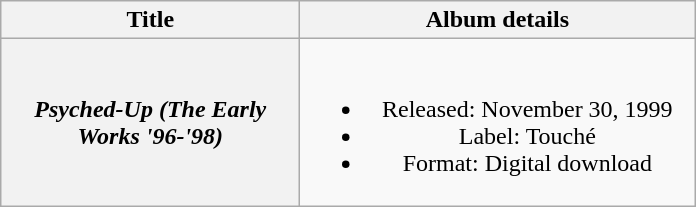<table class="wikitable plainrowheaders" style="text-align:center;">
<tr>
<th scope="col" style="width:12em;">Title</th>
<th scope="col" style="width:16em;">Album details</th>
</tr>
<tr>
<th scope="row"><em>Psyched-Up (The Early Works '96-'98)</em></th>
<td><br><ul><li>Released: November 30, 1999</li><li>Label: Touché</li><li>Format: Digital download</li></ul></td>
</tr>
</table>
